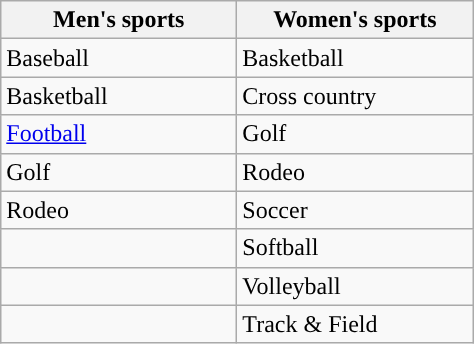<table class= wikitable>
<tr>
<th width=150px>Men's sports</th>
<th width=150px>Women's sports</th>
</tr>
<tr>
<td>Baseball</td>
<td>Basketball</td>
</tr>
<tr>
<td>Basketball</td>
<td>Cross country</td>
</tr>
<tr>
<td><a href='#'>Football</a></td>
<td>Golf</td>
</tr>
<tr>
<td>Golf</td>
<td>Rodeo</td>
</tr>
<tr>
<td>Rodeo</td>
<td>Soccer</td>
</tr>
<tr>
<td></td>
<td>Softball</td>
</tr>
<tr>
<td></td>
<td>Volleyball</td>
</tr>
<tr>
<td></td>
<td>Track & Field</td>
</tr>
</table>
